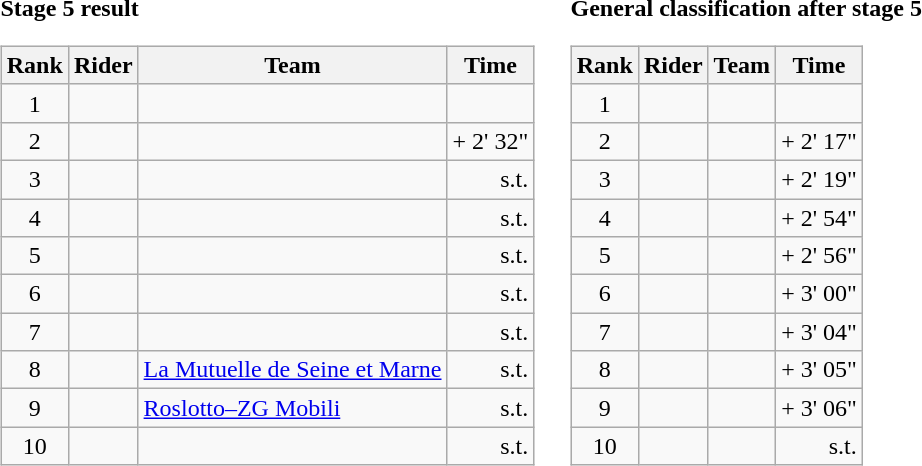<table>
<tr>
<td><strong>Stage 5 result</strong><br><table class="wikitable">
<tr>
<th scope="col">Rank</th>
<th scope="col">Rider</th>
<th scope="col">Team</th>
<th scope="col">Time</th>
</tr>
<tr>
<td style="text-align:center;">1</td>
<td> </td>
<td></td>
<td style="text-align:right;"></td>
</tr>
<tr>
<td style="text-align:center;">2</td>
<td></td>
<td></td>
<td style="text-align:right;">+ 2' 32"</td>
</tr>
<tr>
<td style="text-align:center;">3</td>
<td></td>
<td></td>
<td style="text-align:right;">s.t.</td>
</tr>
<tr>
<td style="text-align:center;">4</td>
<td></td>
<td></td>
<td style="text-align:right;">s.t.</td>
</tr>
<tr>
<td style="text-align:center;">5</td>
<td></td>
<td></td>
<td style="text-align:right;">s.t.</td>
</tr>
<tr>
<td style="text-align:center;">6</td>
<td></td>
<td></td>
<td style="text-align:right;">s.t.</td>
</tr>
<tr>
<td style="text-align:center;">7</td>
<td></td>
<td></td>
<td style="text-align:right;">s.t.</td>
</tr>
<tr>
<td style="text-align:center;">8</td>
<td></td>
<td><a href='#'>La Mutuelle de Seine et Marne</a></td>
<td style="text-align:right;">s.t.</td>
</tr>
<tr>
<td style="text-align:center;">9</td>
<td></td>
<td><a href='#'>Roslotto–ZG Mobili</a></td>
<td style="text-align:right;">s.t.</td>
</tr>
<tr>
<td style="text-align:center;">10</td>
<td></td>
<td></td>
<td style="text-align:right;">s.t.</td>
</tr>
</table>
</td>
<td></td>
<td><strong>General classification after stage 5</strong><br><table class="wikitable">
<tr>
<th scope="col">Rank</th>
<th scope="col">Rider</th>
<th scope="col">Team</th>
<th scope="col">Time</th>
</tr>
<tr>
<td style="text-align:center;">1</td>
<td> </td>
<td></td>
<td style="text-align:right;"></td>
</tr>
<tr>
<td style="text-align:center;">2</td>
<td></td>
<td></td>
<td style="text-align:right;">+ 2' 17"</td>
</tr>
<tr>
<td style="text-align:center;">3</td>
<td></td>
<td></td>
<td style="text-align:right;">+ 2' 19"</td>
</tr>
<tr>
<td style="text-align:center;">4</td>
<td></td>
<td></td>
<td style="text-align:right;">+ 2' 54"</td>
</tr>
<tr>
<td style="text-align:center;">5</td>
<td></td>
<td></td>
<td style="text-align:right;">+ 2' 56"</td>
</tr>
<tr>
<td style="text-align:center;">6</td>
<td></td>
<td></td>
<td style="text-align:right;">+ 3' 00"</td>
</tr>
<tr>
<td style="text-align:center;">7</td>
<td></td>
<td></td>
<td style="text-align:right;">+ 3' 04"</td>
</tr>
<tr>
<td style="text-align:center;">8</td>
<td></td>
<td></td>
<td style="text-align:right;">+ 3' 05"</td>
</tr>
<tr>
<td style="text-align:center;">9</td>
<td></td>
<td></td>
<td style="text-align:right;">+ 3' 06"</td>
</tr>
<tr>
<td style="text-align:center;">10</td>
<td></td>
<td></td>
<td style="text-align:right;">s.t.</td>
</tr>
</table>
</td>
</tr>
</table>
